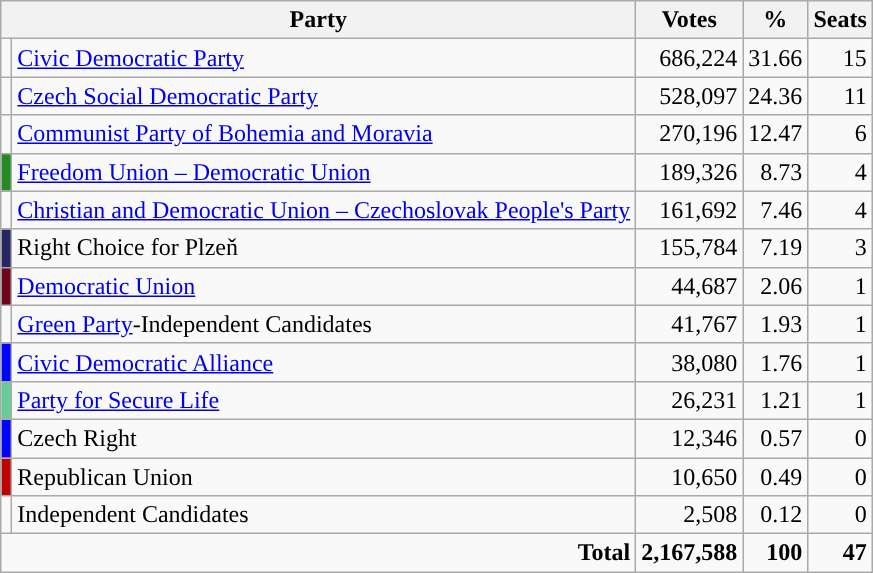<table class=wikitable style=text-align:right>
<tr>
<th colspan=2>Party</th>
<th>Votes</th>
<th>%</th>
<th>Seats</th>
</tr>
<tr>
<td></td>
<td align=left><a href='#'>Civic Democratic Party</a></td>
<td>686,224</td>
<td>31.66</td>
<td>15</td>
</tr>
<tr>
<td></td>
<td align=left><a href='#'>Czech Social Democratic Party</a></td>
<td>528,097</td>
<td>24.36</td>
<td>11</td>
</tr>
<tr>
<td></td>
<td align=left><a href='#'>Communist Party of Bohemia and Moravia</a></td>
<td>270,196</td>
<td>12.47</td>
<td>6</td>
</tr>
<tr>
<td style="background:#228b22;"></td>
<td align=left><a href='#'>Freedom Union – Democratic Union</a></td>
<td>189,326</td>
<td>8.73</td>
<td>4</td>
</tr>
<tr>
<td></td>
<td align=left><a href='#'>Christian and Democratic Union – Czechoslovak People's Party</a></td>
<td>161,692</td>
<td>7.46</td>
<td>4</td>
</tr>
<tr>
<td style="background:#272660;"></td>
<td align=left>Right Choice for Plzeň</td>
<td>155,784</td>
<td>7.19</td>
<td>3</td>
</tr>
<tr>
<td style="background:#6D051C;"></td>
<td align=left><a href='#'>Democratic Union</a></td>
<td>44,687</td>
<td>2.06</td>
<td>1</td>
</tr>
<tr>
<td></td>
<td align=left><a href='#'>Green Party</a>-Independent Candidates</td>
<td>41,767</td>
<td>1.93</td>
<td>1</td>
</tr>
<tr>
<td style="background:#0000FF;"></td>
<td align=left><a href='#'>Civic Democratic Alliance</a></td>
<td>38,080</td>
<td>1.76</td>
<td>1</td>
</tr>
<tr>
<td style="background:#66CC99;"></td>
<td align=left><a href='#'>Party for Secure Life</a></td>
<td>26,231</td>
<td>1.21</td>
<td>1</td>
</tr>
<tr>
<td style="background:blue;"></td>
<td align=left>Czech Right</td>
<td>12,346</td>
<td>0.57</td>
<td>0</td>
</tr>
<tr>
<td style="background:#bf0202;"></td>
<td align=left>Republican Union</td>
<td>10,650</td>
<td>0.49</td>
<td>0</td>
</tr>
<tr>
<td></td>
<td align=left>Independent Candidates</td>
<td>2,508</td>
<td>0.12</td>
<td>0</td>
</tr>
<tr>
<td colspan="2"><strong>Total</strong></td>
<td><strong>2,167,588</strong></td>
<td><strong>100</strong></td>
<td><strong>47</strong></td>
</tr>
</table>
